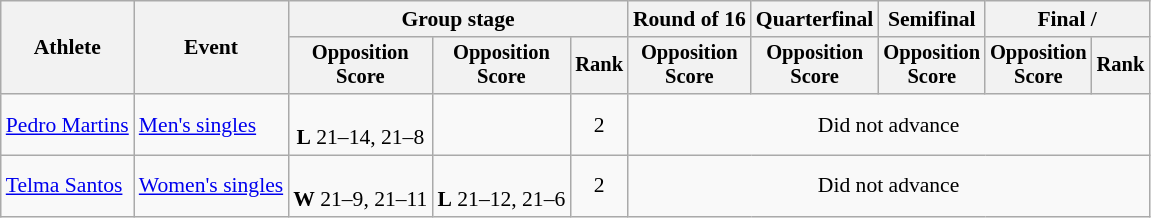<table class="wikitable" style="font-size:90%">
<tr>
<th rowspan=2>Athlete</th>
<th rowspan=2>Event</th>
<th colspan=3>Group stage</th>
<th>Round of 16</th>
<th>Quarterfinal</th>
<th>Semifinal</th>
<th colspan=2>Final / </th>
</tr>
<tr style="font-size:95%">
<th>Opposition<br>Score</th>
<th>Opposition<br>Score</th>
<th>Rank</th>
<th>Opposition<br>Score</th>
<th>Opposition<br>Score</th>
<th>Opposition<br>Score</th>
<th>Opposition<br>Score</th>
<th>Rank</th>
</tr>
<tr align=center>
<td align=left><a href='#'>Pedro Martins</a></td>
<td align=left><a href='#'>Men's singles</a></td>
<td><br><strong>L</strong> 21–14, 21–8</td>
<td></td>
<td>2</td>
<td colspan=5>Did not advance</td>
</tr>
<tr align=center>
<td align=left><a href='#'>Telma Santos</a></td>
<td align=left><a href='#'>Women's singles</a></td>
<td><br> <strong>W</strong> 21–9, 21–11</td>
<td><br><strong>L</strong> 21–12, 21–6</td>
<td>2</td>
<td colspan=5>Did not advance</td>
</tr>
</table>
